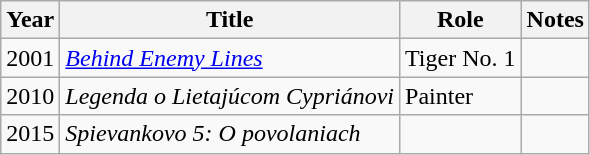<table class="wikitable">
<tr>
<th>Year</th>
<th>Title</th>
<th>Role</th>
<th>Notes</th>
</tr>
<tr>
<td>2001</td>
<td><em><a href='#'>Behind Enemy Lines</a></em></td>
<td>Tiger No. 1</td>
<td></td>
</tr>
<tr>
<td>2010</td>
<td><em>Legenda o Lietajúcom Cypriánovi</em></td>
<td>Painter</td>
<td></td>
</tr>
<tr>
<td>2015</td>
<td><em>Spievankovo 5: O povolaniach</em></td>
<td></td>
<td></td>
</tr>
</table>
